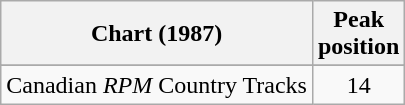<table class="wikitable sortable">
<tr>
<th align="left">Chart (1987)</th>
<th align="center">Peak<br>position</th>
</tr>
<tr>
</tr>
<tr>
<td align="left">Canadian <em>RPM</em> Country Tracks</td>
<td align="center">14</td>
</tr>
</table>
